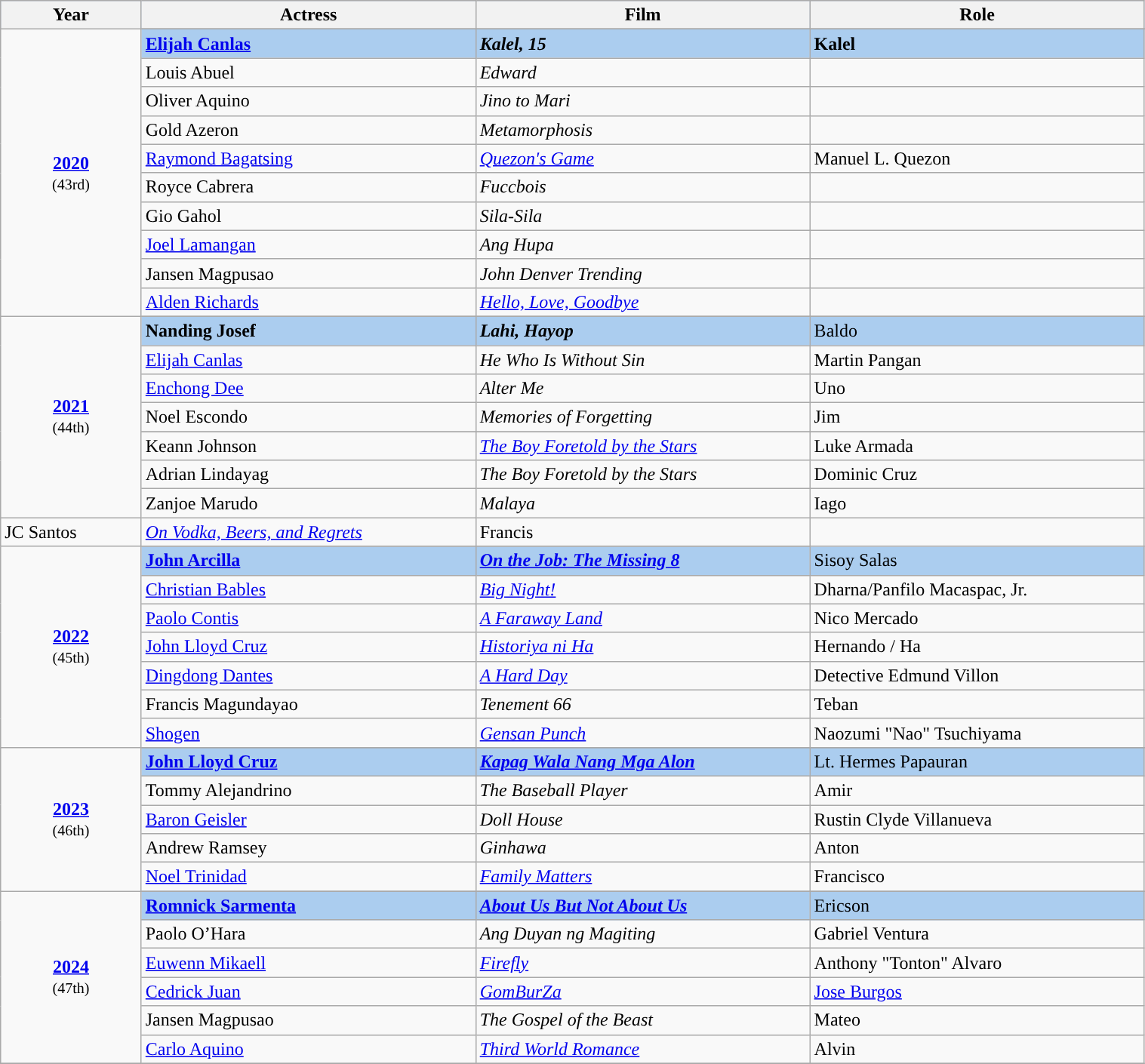<table class="wikitable" style="width:80%">
<tr bgcolor="#ABCDEF">
<th width="8%">Year</th>
<th width="19%">Actress</th>
<th width="19%">Film</th>
<th width="19%">Role</th>
</tr>
<tr>
<td rowspan=11 style="text-align:center"><strong><a href='#'>2020</a></strong><br><small>(43rd)</small></td>
</tr>
<tr style="background:#ABCDEF">
<td><strong><a href='#'>Elijah Canlas</a></strong></td>
<td><strong><em>Kalel, 15</em></strong></td>
<td><strong>Kalel</strong></td>
</tr>
<tr>
<td>Louis Abuel</td>
<td><em>Edward</em></td>
<td></td>
</tr>
<tr>
<td>Oliver Aquino</td>
<td><em>Jino to Mari</em></td>
<td></td>
</tr>
<tr>
<td>Gold Azeron</td>
<td><em>Metamorphosis</em></td>
<td></td>
</tr>
<tr>
<td><a href='#'>Raymond Bagatsing</a></td>
<td><em><a href='#'>Quezon's Game</a></em></td>
<td>Manuel L. Quezon</td>
</tr>
<tr>
<td>Royce Cabrera</td>
<td><em>Fuccbois</em></td>
<td></td>
</tr>
<tr>
<td>Gio Gahol</td>
<td><em>Sila-Sila</em></td>
<td></td>
</tr>
<tr>
<td><a href='#'>Joel Lamangan</a></td>
<td><em>Ang Hupa</em></td>
<td></td>
</tr>
<tr>
<td>Jansen Magpusao</td>
<td><em>John Denver Trending</em></td>
<td></td>
</tr>
<tr>
<td><a href='#'>Alden Richards</a></td>
<td><em><a href='#'>Hello, Love, Goodbye</a></em></td>
<td></td>
</tr>
<tr>
<td rowspan=9 style="text-align:center"><strong><a href='#'>2021</a></strong><br><small>(44th)</small></td>
</tr>
<tr style="background:#ABCDEF">
<td><strong>Nanding Josef</strong></td>
<td><strong><em>Lahi, Hayop </em></strong></td>
<td>Baldo</td>
</tr>
<tr>
<td><a href='#'>Elijah Canlas</a></td>
<td><em> He Who Is Without Sin </em></td>
<td>Martin Pangan</td>
</tr>
<tr>
<td><a href='#'>Enchong Dee</a></td>
<td><em> Alter Me </em></td>
<td>Uno</td>
</tr>
<tr>
<td>Noel Escondo</td>
<td><em> Memories of Forgetting </em></td>
<td>Jim</td>
</tr>
<tr>
</tr>
<tr>
<td>Keann Johnson</td>
<td><em> <a href='#'>The Boy Foretold by the Stars</a> </em></td>
<td>Luke Armada</td>
</tr>
<tr>
<td>Adrian Lindayag</td>
<td><em> The Boy Foretold by the Stars </em></td>
<td>Dominic Cruz</td>
</tr>
<tr>
<td>Zanjoe Marudo</td>
<td><em> Malaya </em></td>
<td>Iago</td>
</tr>
<tr>
<td>JC Santos</td>
<td><em> <a href='#'>On Vodka, Beers, and Regrets</a> </em></td>
<td>Francis</td>
</tr>
<tr>
<td rowspan=8 style="text-align:center"><strong><a href='#'>2022</a></strong><br><small>(45th)</small></td>
</tr>
<tr style="background:#ABCDEF">
<td><strong><a href='#'>John Arcilla</a></strong></td>
<td><strong><em><a href='#'>On the Job: The Missing 8</a></em></strong></td>
<td>Sisoy Salas</td>
</tr>
<tr>
<td><a href='#'>Christian Bables</a></td>
<td><em><a href='#'>Big Night!</a></em></td>
<td>Dharna/Panfilo Macaspac, Jr.</td>
</tr>
<tr>
<td><a href='#'>Paolo Contis</a></td>
<td><em><a href='#'>A Faraway Land</a></em></td>
<td>Nico Mercado</td>
</tr>
<tr>
<td><a href='#'>John Lloyd Cruz</a></td>
<td><em><a href='#'>Historiya ni Ha</a></em></td>
<td>Hernando / Ha</td>
</tr>
<tr>
<td><a href='#'>Dingdong Dantes</a></td>
<td><em><a href='#'>A Hard Day</a></em></td>
<td>Detective Edmund Villon</td>
</tr>
<tr>
<td>Francis Magundayao</td>
<td><em>Tenement 66</em></td>
<td>Teban</td>
</tr>
<tr>
<td><a href='#'> Shogen</a></td>
<td><em><a href='#'>Gensan Punch</a></em></td>
<td>Naozumi "Nao" Tsuchiyama</td>
</tr>
<tr>
<td rowspan=6 style="text-align:center"><strong><a href='#'>2023</a></strong><br><small>(46th)</small></td>
</tr>
<tr style="background:#ABCDEF">
<td><strong><a href='#'>John Lloyd Cruz</a></strong></td>
<td><strong><em><a href='#'>Kapag Wala Nang Mga Alon</a></em></strong></td>
<td>Lt. Hermes Papauran</td>
</tr>
<tr>
<td>Tommy Alejandrino</td>
<td><em>The Baseball Player</em></td>
<td>Amir</td>
</tr>
<tr>
<td><a href='#'>Baron Geisler</a></td>
<td><em>Doll House</em></td>
<td>Rustin Clyde Villanueva</td>
</tr>
<tr>
<td>Andrew Ramsey</td>
<td><em>Ginhawa</em></td>
<td>Anton</td>
</tr>
<tr>
<td><a href='#'>Noel Trinidad</a></td>
<td><em><a href='#'>Family Matters</a></em></td>
<td>Francisco</td>
</tr>
<tr>
<td rowspan=7 style="text-align:center"><strong><a href='#'>2024</a></strong><br><small>(47th)</small></td>
</tr>
<tr style="background:#ABCDEF">
<td><strong><a href='#'>Romnick Sarmenta</a></strong></td>
<td><strong><em><a href='#'>About Us But Not About Us</a></em></strong></td>
<td>Ericson</td>
</tr>
<tr>
<td>Paolo O’Hara</td>
<td><em>Ang Duyan ng Magiting</em></td>
<td>Gabriel Ventura</td>
</tr>
<tr>
<td><a href='#'>Euwenn Mikaell</a></td>
<td><em><a href='#'>Firefly</a></em></td>
<td>Anthony "Tonton" Alvaro</td>
</tr>
<tr>
<td><a href='#'>Cedrick Juan</a></td>
<td><em><a href='#'>GomBurZa</a></em></td>
<td><a href='#'>Jose Burgos</a></td>
</tr>
<tr>
<td>Jansen Magpusao</td>
<td><em>The Gospel of the Beast</em></td>
<td>Mateo</td>
</tr>
<tr>
<td><a href='#'>Carlo Aquino </a></td>
<td><em><a href='#'>Third World Romance</a></em></td>
<td>Alvin</td>
</tr>
<tr>
</tr>
</table>
